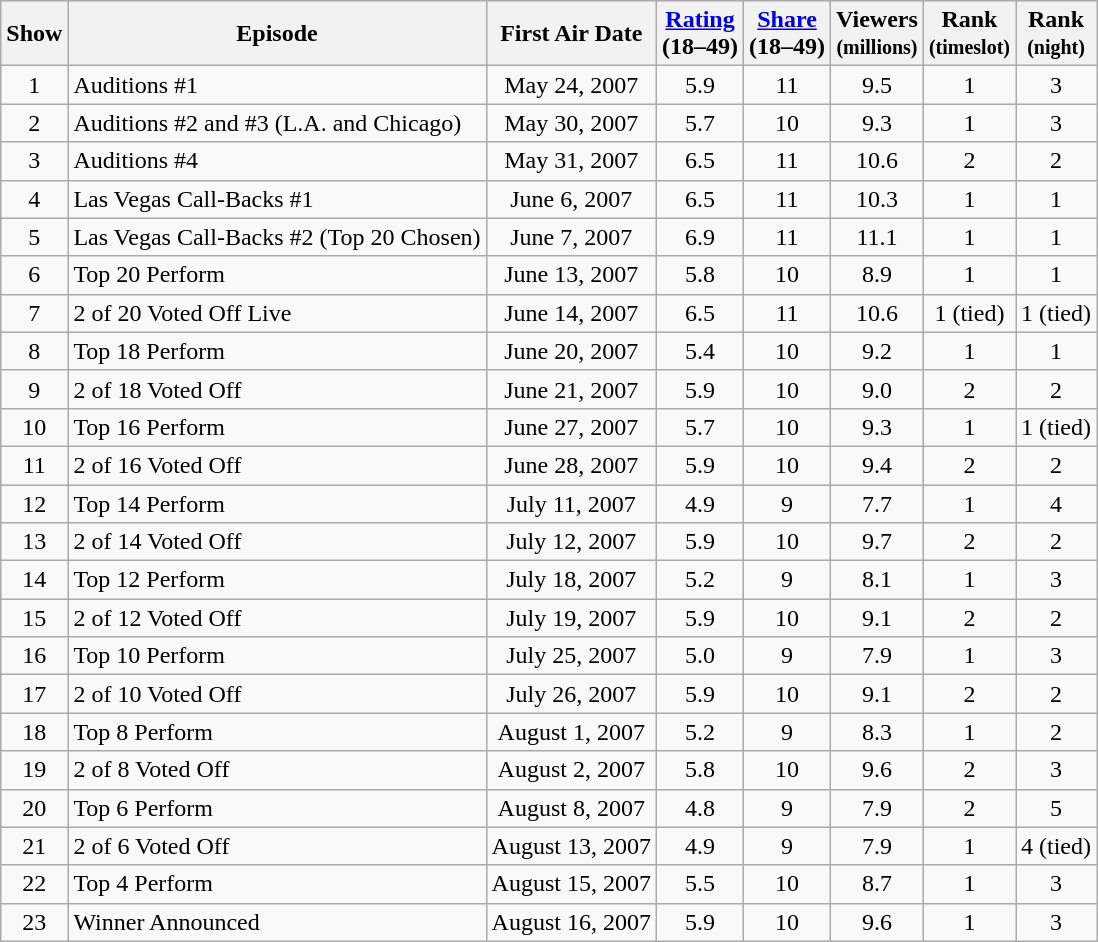<table class="wikitable" style="text-align:center">
<tr>
<th>Show</th>
<th>Episode</th>
<th>First Air Date</th>
<th><a href='#'>Rating</a><br>(18–49)</th>
<th><a href='#'>Share</a><br>(18–49)</th>
<th>Viewers<br><small>(millions)</small></th>
<th>Rank<br><small>(timeslot)</small></th>
<th>Rank<br><small>(night)</small></th>
</tr>
<tr>
<td>1</td>
<td style="text-align:left;">Auditions #1</td>
<td>May 24, 2007</td>
<td>5.9</td>
<td>11</td>
<td>9.5</td>
<td>1</td>
<td>3</td>
</tr>
<tr>
<td>2</td>
<td style="text-align:left;">Auditions #2 and #3 (L.A. and Chicago)</td>
<td>May 30, 2007</td>
<td>5.7</td>
<td>10</td>
<td>9.3</td>
<td>1</td>
<td>3</td>
</tr>
<tr>
<td>3</td>
<td style="text-align:left;">Auditions #4</td>
<td>May 31, 2007</td>
<td>6.5</td>
<td>11</td>
<td>10.6</td>
<td>2</td>
<td>2</td>
</tr>
<tr>
<td>4</td>
<td style="text-align:left;">Las Vegas Call-Backs #1</td>
<td>June 6, 2007</td>
<td>6.5</td>
<td>11</td>
<td>10.3</td>
<td>1</td>
<td>1</td>
</tr>
<tr>
<td>5</td>
<td style="text-align:left;">Las Vegas Call-Backs #2 (Top 20 Chosen)</td>
<td>June 7, 2007</td>
<td>6.9</td>
<td>11</td>
<td>11.1</td>
<td>1</td>
<td>1</td>
</tr>
<tr>
<td>6</td>
<td style="text-align:left;">Top 20 Perform</td>
<td>June 13, 2007</td>
<td>5.8</td>
<td>10</td>
<td>8.9</td>
<td>1</td>
<td>1</td>
</tr>
<tr>
<td>7</td>
<td style="text-align:left;">2 of 20 Voted Off Live</td>
<td>June 14, 2007</td>
<td>6.5</td>
<td>11</td>
<td>10.6</td>
<td>1 (tied)</td>
<td>1 (tied)</td>
</tr>
<tr>
<td>8</td>
<td style="text-align:left;">Top 18 Perform</td>
<td>June 20, 2007</td>
<td>5.4</td>
<td>10</td>
<td>9.2</td>
<td>1</td>
<td>1</td>
</tr>
<tr>
<td>9</td>
<td style="text-align:left;">2 of 18 Voted Off</td>
<td>June 21, 2007</td>
<td>5.9</td>
<td>10</td>
<td>9.0</td>
<td>2</td>
<td>2</td>
</tr>
<tr>
<td>10</td>
<td style="text-align:left;">Top 16 Perform</td>
<td>June 27, 2007</td>
<td>5.7</td>
<td>10</td>
<td>9.3</td>
<td>1</td>
<td>1 (tied)</td>
</tr>
<tr>
<td>11</td>
<td style="text-align:left;">2 of 16 Voted Off</td>
<td>June 28, 2007</td>
<td>5.9</td>
<td>10</td>
<td>9.4</td>
<td>2</td>
<td>2</td>
</tr>
<tr>
<td>12</td>
<td style="text-align:left;">Top 14 Perform</td>
<td>July 11, 2007</td>
<td>4.9</td>
<td>9</td>
<td>7.7</td>
<td>1</td>
<td>4</td>
</tr>
<tr>
<td>13</td>
<td style="text-align:left;">2 of 14 Voted Off</td>
<td>July 12, 2007</td>
<td>5.9</td>
<td>10</td>
<td>9.7</td>
<td>2</td>
<td>2</td>
</tr>
<tr>
<td>14</td>
<td style="text-align:left;">Top 12 Perform</td>
<td>July 18, 2007</td>
<td>5.2</td>
<td>9</td>
<td>8.1</td>
<td>1</td>
<td>3</td>
</tr>
<tr>
<td>15</td>
<td style="text-align:left;">2 of 12 Voted Off</td>
<td>July 19, 2007</td>
<td>5.9</td>
<td>10</td>
<td>9.1</td>
<td>2</td>
<td>2</td>
</tr>
<tr>
<td>16</td>
<td style="text-align:left;">Top 10 Perform</td>
<td>July 25, 2007</td>
<td>5.0</td>
<td>9</td>
<td>7.9</td>
<td>1</td>
<td>3</td>
</tr>
<tr>
<td>17</td>
<td style="text-align:left;">2 of 10 Voted Off</td>
<td>July 26, 2007</td>
<td>5.9</td>
<td>10</td>
<td>9.1</td>
<td>2</td>
<td>2</td>
</tr>
<tr>
<td>18</td>
<td style="text-align:left;">Top 8 Perform</td>
<td>August 1, 2007</td>
<td>5.2</td>
<td>9</td>
<td>8.3</td>
<td>1</td>
<td>2</td>
</tr>
<tr>
<td>19</td>
<td style="text-align:left;">2 of 8 Voted Off</td>
<td>August 2, 2007</td>
<td>5.8</td>
<td>10</td>
<td>9.6</td>
<td>2</td>
<td>3</td>
</tr>
<tr>
<td>20</td>
<td style="text-align:left;">Top 6 Perform</td>
<td>August 8, 2007</td>
<td>4.8</td>
<td>9</td>
<td>7.9</td>
<td>2</td>
<td>5</td>
</tr>
<tr>
<td>21</td>
<td style="text-align:left;">2 of 6 Voted Off</td>
<td>August 13, 2007</td>
<td>4.9</td>
<td>9</td>
<td>7.9</td>
<td>1</td>
<td>4 (tied)</td>
</tr>
<tr>
<td>22</td>
<td style="text-align:left;">Top 4 Perform</td>
<td>August 15, 2007</td>
<td>5.5</td>
<td>10</td>
<td>8.7</td>
<td>1</td>
<td>3</td>
</tr>
<tr>
<td>23</td>
<td style="text-align:left;">Winner Announced</td>
<td>August 16, 2007</td>
<td>5.9</td>
<td>10</td>
<td>9.6</td>
<td>1</td>
<td>3</td>
</tr>
</table>
